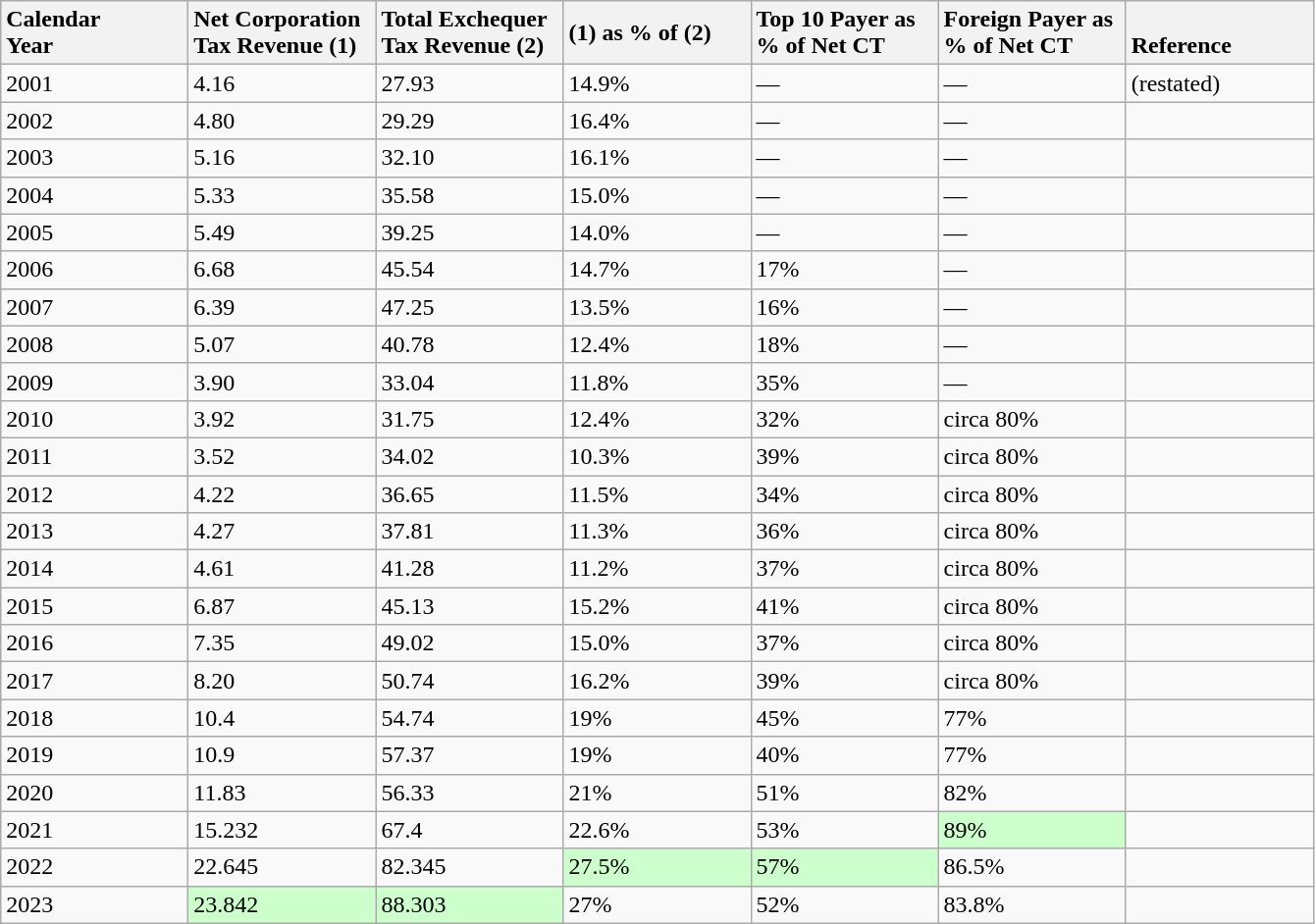<table class="wikitable">
<tr>
<th style="width:120px;text-align:left">Calendar<br>Year</th>
<th style="width:120px;text-align:left">Net Corporation<br>Tax Revenue (1)</th>
<th style="width:120px;text-align:left">Total Exchequer<br>Tax Revenue (2)</th>
<th style="width:120px;text-align:left">(1) as % of (2)</th>
<th style="width:120px;text-align:left">Top 10 Payer as<br>% of Net CT</th>
<th style="width:120px;text-align:left">Foreign Payer as<br>% of Net CT</th>
<th style="width:120px;text-align:left"><br>Reference</th>
</tr>
<tr>
<td>2001</td>
<td>4.16</td>
<td>27.93</td>
<td>14.9%</td>
<td>—</td>
<td>—</td>
<td> (restated)</td>
</tr>
<tr>
<td>2002</td>
<td>4.80</td>
<td>29.29</td>
<td>16.4%</td>
<td>—</td>
<td>—</td>
<td></td>
</tr>
<tr>
<td>2003</td>
<td>5.16</td>
<td>32.10</td>
<td>16.1%</td>
<td>—</td>
<td>—</td>
<td></td>
</tr>
<tr>
<td>2004</td>
<td>5.33</td>
<td>35.58</td>
<td>15.0%</td>
<td>—</td>
<td>—</td>
<td></td>
</tr>
<tr>
<td>2005</td>
<td>5.49</td>
<td>39.25</td>
<td>14.0%</td>
<td>—</td>
<td>—</td>
<td></td>
</tr>
<tr>
<td>2006</td>
<td>6.68</td>
<td>45.54</td>
<td>14.7%</td>
<td>17%</td>
<td>—</td>
<td></td>
</tr>
<tr>
<td>2007</td>
<td>6.39</td>
<td>47.25</td>
<td>13.5%</td>
<td>16%</td>
<td>—</td>
<td></td>
</tr>
<tr>
<td>2008</td>
<td>5.07</td>
<td>40.78</td>
<td>12.4%</td>
<td>18%</td>
<td>—</td>
<td></td>
</tr>
<tr>
<td>2009</td>
<td>3.90</td>
<td>33.04</td>
<td>11.8%</td>
<td>35%</td>
<td>—</td>
<td></td>
</tr>
<tr>
<td>2010</td>
<td>3.92</td>
<td>31.75</td>
<td>12.4%</td>
<td>32%</td>
<td>circa 80%</td>
<td></td>
</tr>
<tr>
<td>2011</td>
<td>3.52</td>
<td>34.02</td>
<td>10.3%</td>
<td>39%</td>
<td>circa 80%</td>
<td></td>
</tr>
<tr>
<td>2012</td>
<td>4.22</td>
<td>36.65</td>
<td>11.5%</td>
<td>34%</td>
<td>circa 80%</td>
<td></td>
</tr>
<tr>
<td>2013</td>
<td>4.27</td>
<td>37.81</td>
<td>11.3%</td>
<td>36%</td>
<td>circa 80%</td>
<td></td>
</tr>
<tr>
<td>2014</td>
<td>4.61</td>
<td>41.28</td>
<td>11.2%</td>
<td>37%</td>
<td>circa 80%</td>
<td></td>
</tr>
<tr>
<td>2015</td>
<td>6.87</td>
<td>45.13</td>
<td>15.2%</td>
<td>41%</td>
<td>circa 80%</td>
<td></td>
</tr>
<tr>
<td>2016</td>
<td>7.35</td>
<td>49.02</td>
<td>15.0%</td>
<td>37%</td>
<td>circa 80%</td>
<td></td>
</tr>
<tr>
<td>2017</td>
<td>8.20</td>
<td>50.74</td>
<td>16.2%</td>
<td>39%</td>
<td>circa 80%</td>
<td></td>
</tr>
<tr>
<td>2018</td>
<td>10.4</td>
<td>54.74</td>
<td>19%</td>
<td>45%</td>
<td>77%</td>
<td></td>
</tr>
<tr>
<td>2019</td>
<td>10.9</td>
<td>57.37</td>
<td>19%</td>
<td>40%</td>
<td>77%</td>
<td></td>
</tr>
<tr>
<td>2020</td>
<td>11.83</td>
<td>56.33</td>
<td>21%</td>
<td>51%</td>
<td>82%</td>
<td></td>
</tr>
<tr>
<td>2021</td>
<td>15.232</td>
<td>67.4</td>
<td>22.6%</td>
<td>53%</td>
<td style="background:#cfc;text-align:left">89%</td>
<td></td>
</tr>
<tr>
<td>2022</td>
<td>22.645</td>
<td>82.345</td>
<td style="background:#cfc;text-align:left">27.5%</td>
<td style="background:#cfc;text-align:left">57%</td>
<td>86.5%</td>
<td></td>
</tr>
<tr>
<td>2023</td>
<td style="background:#cfc;text-align:left">23.842</td>
<td style="background:#cfc;text-align:left">88.303</td>
<td>27%</td>
<td>52%</td>
<td>83.8%</td>
<td></td>
</tr>
</table>
